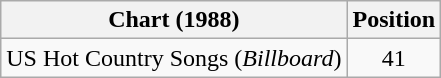<table class="wikitable">
<tr>
<th>Chart (1988)</th>
<th>Position</th>
</tr>
<tr>
<td>US Hot Country Songs (<em>Billboard</em>)</td>
<td align="center">41</td>
</tr>
</table>
